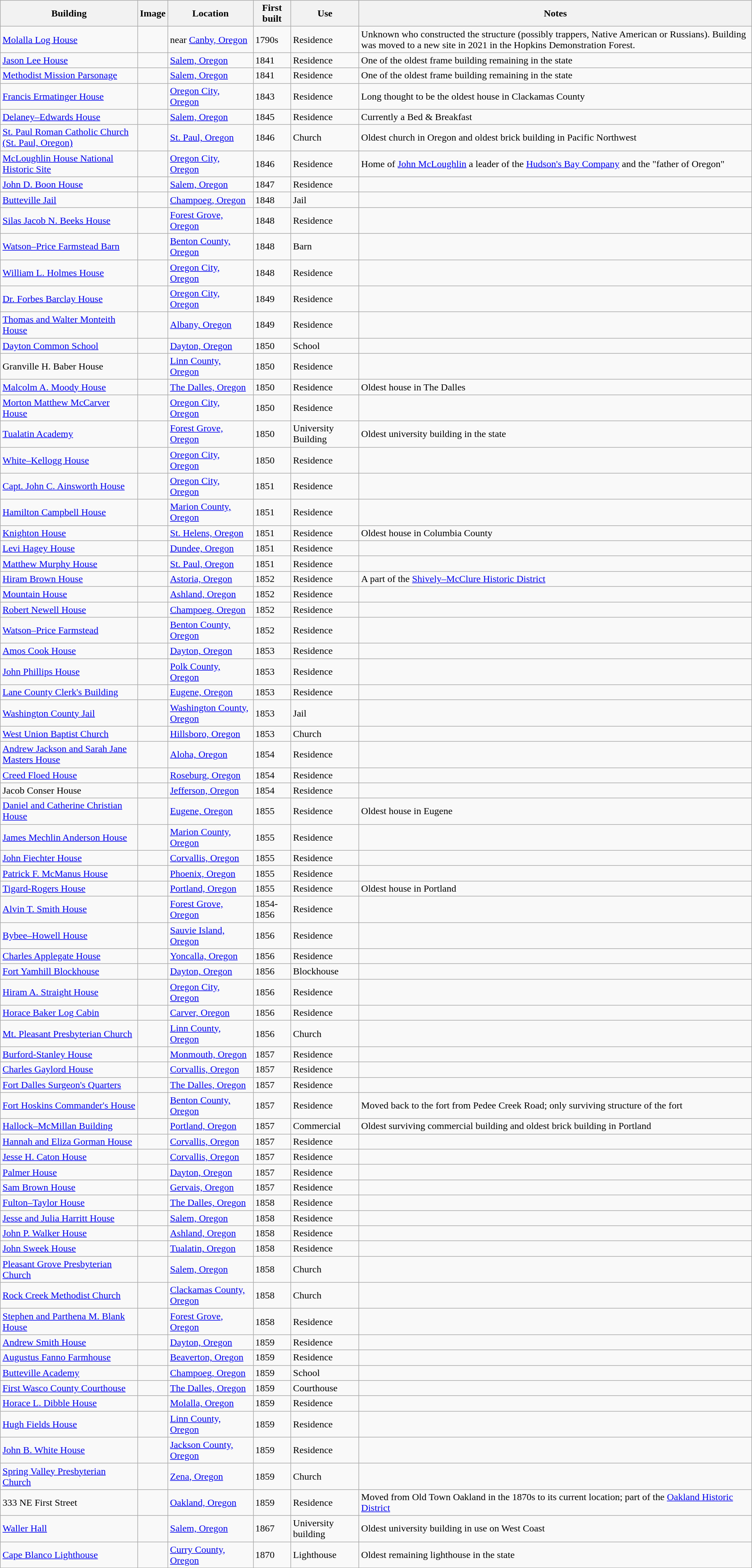<table class="wikitable sortable">
<tr>
<th>Building</th>
<th class="unsortable">Image</th>
<th>Location</th>
<th>First built</th>
<th>Use</th>
<th class="unsortable">Notes</th>
</tr>
<tr>
<td><a href='#'>Molalla Log House</a></td>
<td></td>
<td>near <a href='#'>Canby, Oregon</a></td>
<td>1790s</td>
<td>Residence</td>
<td>Unknown who constructed the structure (possibly trappers, Native American or Russians). Building was moved to a new site in 2021 in the Hopkins Demonstration Forest.</td>
</tr>
<tr>
<td><a href='#'>Jason Lee House</a></td>
<td></td>
<td><a href='#'>Salem, Oregon</a></td>
<td>1841</td>
<td>Residence</td>
<td>One of the oldest frame building remaining in the state</td>
</tr>
<tr>
<td><a href='#'>Methodist Mission Parsonage</a></td>
<td></td>
<td><a href='#'>Salem, Oregon</a></td>
<td>1841</td>
<td>Residence</td>
<td>One of the oldest frame building remaining in the state</td>
</tr>
<tr>
<td><a href='#'>Francis Ermatinger House</a></td>
<td></td>
<td><a href='#'>Oregon City, Oregon</a></td>
<td>1843</td>
<td>Residence</td>
<td>Long thought to be the oldest house in Clackamas County</td>
</tr>
<tr>
<td><a href='#'>Delaney–Edwards House</a></td>
<td></td>
<td><a href='#'>Salem, Oregon</a></td>
<td>1845</td>
<td>Residence</td>
<td>Currently a Bed & Breakfast</td>
</tr>
<tr>
<td><a href='#'>St. Paul Roman Catholic Church (St. Paul, Oregon)</a></td>
<td></td>
<td><a href='#'>St. Paul, Oregon</a></td>
<td>1846</td>
<td>Church</td>
<td>Oldest church in Oregon and oldest brick building in Pacific Northwest</td>
</tr>
<tr>
<td><a href='#'>McLoughlin House National Historic Site</a></td>
<td></td>
<td><a href='#'>Oregon City, Oregon</a></td>
<td>1846</td>
<td>Residence</td>
<td>Home of <a href='#'>John McLoughlin</a> a leader of the <a href='#'>Hudson's Bay Company</a> and the "father of Oregon"</td>
</tr>
<tr>
<td><a href='#'>John D. Boon House</a></td>
<td></td>
<td><a href='#'>Salem, Oregon</a></td>
<td>1847</td>
<td>Residence</td>
<td></td>
</tr>
<tr>
<td><a href='#'>Butteville Jail</a></td>
<td></td>
<td><a href='#'>Champoeg, Oregon</a></td>
<td>1848</td>
<td>Jail</td>
<td></td>
</tr>
<tr>
<td><a href='#'>Silas Jacob N. Beeks House</a></td>
<td></td>
<td><a href='#'>Forest Grove, Oregon</a></td>
<td>1848</td>
<td>Residence</td>
<td></td>
</tr>
<tr>
<td><a href='#'>Watson–Price Farmstead Barn</a></td>
<td></td>
<td><a href='#'>Benton County, Oregon</a></td>
<td>1848</td>
<td>Barn</td>
<td></td>
</tr>
<tr>
<td><a href='#'>William L. Holmes House</a></td>
<td></td>
<td><a href='#'>Oregon City, Oregon</a></td>
<td>1848</td>
<td>Residence</td>
<td></td>
</tr>
<tr>
<td><a href='#'>Dr. Forbes Barclay House</a></td>
<td></td>
<td><a href='#'>Oregon City, Oregon</a></td>
<td>1849</td>
<td>Residence</td>
<td></td>
</tr>
<tr>
<td><a href='#'>Thomas and Walter Monteith House</a></td>
<td></td>
<td><a href='#'>Albany, Oregon</a></td>
<td>1849</td>
<td>Residence</td>
<td></td>
</tr>
<tr>
<td><a href='#'>Dayton Common School</a></td>
<td></td>
<td><a href='#'>Dayton, Oregon</a></td>
<td>1850</td>
<td>School</td>
<td></td>
</tr>
<tr>
<td>Granville H. Baber  House</td>
<td></td>
<td><a href='#'>Linn County, Oregon</a></td>
<td>1850</td>
<td>Residence</td>
<td></td>
</tr>
<tr>
<td><a href='#'>Malcolm A. Moody House</a></td>
<td></td>
<td><a href='#'>The Dalles, Oregon</a></td>
<td>1850</td>
<td>Residence</td>
<td>Oldest house in The Dalles</td>
</tr>
<tr>
<td><a href='#'>Morton Matthew McCarver House</a></td>
<td></td>
<td><a href='#'>Oregon City, Oregon</a></td>
<td>1850</td>
<td>Residence</td>
<td></td>
</tr>
<tr>
<td><a href='#'>Tualatin Academy</a></td>
<td></td>
<td><a href='#'>Forest Grove, Oregon</a></td>
<td>1850</td>
<td>University Building</td>
<td>Oldest university building in the state</td>
</tr>
<tr>
<td><a href='#'>White–Kellogg House</a></td>
<td></td>
<td><a href='#'>Oregon City, Oregon</a></td>
<td>1850</td>
<td>Residence</td>
<td></td>
</tr>
<tr>
<td><a href='#'>Capt. John C. Ainsworth House</a></td>
<td></td>
<td><a href='#'>Oregon City, Oregon</a></td>
<td>1851</td>
<td>Residence</td>
<td></td>
</tr>
<tr>
<td><a href='#'>Hamilton Campbell House</a></td>
<td></td>
<td><a href='#'>Marion County, Oregon</a></td>
<td>1851</td>
<td>Residence</td>
<td></td>
</tr>
<tr>
<td><a href='#'>Knighton House</a></td>
<td></td>
<td><a href='#'>St. Helens, Oregon</a></td>
<td>1851</td>
<td>Residence</td>
<td>Oldest house in Columbia County</td>
</tr>
<tr>
<td><a href='#'>Levi Hagey House</a></td>
<td></td>
<td><a href='#'>Dundee, Oregon</a></td>
<td>1851</td>
<td>Residence</td>
<td></td>
</tr>
<tr>
<td><a href='#'>Matthew Murphy House</a></td>
<td></td>
<td><a href='#'>St. Paul, Oregon</a></td>
<td>1851</td>
<td>Residence</td>
<td></td>
</tr>
<tr>
<td><a href='#'>Hiram Brown House</a></td>
<td></td>
<td><a href='#'>Astoria, Oregon</a></td>
<td>1852</td>
<td>Residence</td>
<td>A part of the <a href='#'>Shively–McClure Historic District</a></td>
</tr>
<tr>
<td><a href='#'>Mountain House</a></td>
<td></td>
<td><a href='#'>Ashland, Oregon</a></td>
<td>1852</td>
<td>Residence</td>
<td></td>
</tr>
<tr>
<td><a href='#'>Robert Newell House</a></td>
<td></td>
<td><a href='#'>Champoeg, Oregon</a></td>
<td>1852</td>
<td>Residence</td>
<td></td>
</tr>
<tr>
<td><a href='#'>Watson–Price Farmstead</a></td>
<td></td>
<td><a href='#'>Benton County, Oregon</a></td>
<td>1852</td>
<td>Residence</td>
<td></td>
</tr>
<tr>
<td><a href='#'>Amos Cook House</a></td>
<td></td>
<td><a href='#'>Dayton, Oregon</a></td>
<td>1853</td>
<td>Residence</td>
<td></td>
</tr>
<tr>
<td><a href='#'>John Phillips House</a></td>
<td></td>
<td><a href='#'>Polk County, Oregon</a></td>
<td>1853</td>
<td>Residence</td>
<td></td>
</tr>
<tr>
<td><a href='#'>Lane County Clerk's Building</a></td>
<td></td>
<td><a href='#'>Eugene, Oregon</a></td>
<td>1853</td>
<td>Residence</td>
<td></td>
</tr>
<tr>
<td><a href='#'>Washington County Jail</a></td>
<td></td>
<td><a href='#'>Washington County, Oregon</a></td>
<td>1853</td>
<td>Jail</td>
<td></td>
</tr>
<tr>
<td><a href='#'>West Union Baptist Church</a></td>
<td></td>
<td><a href='#'>Hillsboro, Oregon</a></td>
<td>1853</td>
<td>Church</td>
<td></td>
</tr>
<tr>
<td><a href='#'>Andrew Jackson and Sarah Jane Masters House</a></td>
<td></td>
<td><a href='#'>Aloha, Oregon</a></td>
<td>1854</td>
<td>Residence</td>
<td></td>
</tr>
<tr>
<td><a href='#'>Creed Floed House</a></td>
<td></td>
<td><a href='#'>Roseburg, Oregon</a></td>
<td>1854</td>
<td>Residence</td>
<td></td>
</tr>
<tr>
<td>Jacob Conser House</td>
<td></td>
<td><a href='#'>Jefferson, Oregon</a></td>
<td>1854</td>
<td>Residence</td>
<td></td>
</tr>
<tr>
<td><a href='#'>Daniel and Catherine Christian House</a></td>
<td></td>
<td><a href='#'>Eugene, Oregon</a></td>
<td>1855</td>
<td>Residence</td>
<td>Oldest house in Eugene</td>
</tr>
<tr>
<td><a href='#'>James Mechlin Anderson House</a></td>
<td></td>
<td><a href='#'>Marion County, Oregon</a></td>
<td>1855</td>
<td>Residence</td>
<td></td>
</tr>
<tr>
<td><a href='#'>John Fiechter House</a></td>
<td></td>
<td><a href='#'>Corvallis, Oregon</a></td>
<td>1855</td>
<td>Residence</td>
<td></td>
</tr>
<tr>
<td><a href='#'>Patrick F. McManus House</a></td>
<td></td>
<td><a href='#'>Phoenix, Oregon</a></td>
<td>1855</td>
<td>Residence</td>
<td></td>
</tr>
<tr>
<td><a href='#'>Tigard-Rogers House</a></td>
<td></td>
<td><a href='#'>Portland, Oregon</a></td>
<td>1855</td>
<td>Residence</td>
<td>Oldest house in Portland</td>
</tr>
<tr>
<td><a href='#'>Alvin T. Smith House</a></td>
<td></td>
<td><a href='#'>Forest Grove, Oregon</a></td>
<td>1854-1856</td>
<td>Residence</td>
<td></td>
</tr>
<tr>
<td><a href='#'>Bybee–Howell House</a></td>
<td></td>
<td><a href='#'>Sauvie Island, Oregon</a></td>
<td>1856</td>
<td>Residence</td>
<td></td>
</tr>
<tr>
<td><a href='#'>Charles Applegate House</a></td>
<td></td>
<td><a href='#'>Yoncalla, Oregon</a></td>
<td>1856</td>
<td>Residence</td>
<td></td>
</tr>
<tr>
<td><a href='#'>Fort Yamhill Blockhouse</a></td>
<td></td>
<td><a href='#'>Dayton, Oregon</a></td>
<td>1856</td>
<td>Blockhouse</td>
<td></td>
</tr>
<tr>
<td><a href='#'>Hiram A. Straight House</a></td>
<td></td>
<td><a href='#'>Oregon City, Oregon</a></td>
<td>1856</td>
<td>Residence</td>
<td></td>
</tr>
<tr>
<td><a href='#'>Horace Baker Log Cabin</a></td>
<td></td>
<td><a href='#'>Carver, Oregon</a></td>
<td>1856</td>
<td>Residence</td>
<td></td>
</tr>
<tr>
<td><a href='#'>Mt. Pleasant Presbyterian Church</a></td>
<td></td>
<td><a href='#'>Linn County, Oregon</a></td>
<td>1856</td>
<td>Church</td>
<td></td>
</tr>
<tr>
<td><a href='#'>Burford-Stanley House</a></td>
<td></td>
<td><a href='#'>Monmouth, Oregon</a></td>
<td>1857</td>
<td>Residence</td>
<td></td>
</tr>
<tr>
<td><a href='#'>Charles Gaylord House</a></td>
<td></td>
<td><a href='#'>Corvallis, Oregon</a></td>
<td>1857</td>
<td>Residence</td>
<td></td>
</tr>
<tr>
<td><a href='#'>Fort Dalles Surgeon's Quarters</a></td>
<td></td>
<td><a href='#'>The Dalles, Oregon</a></td>
<td>1857</td>
<td>Residence</td>
<td></td>
</tr>
<tr>
<td><a href='#'>Fort Hoskins Commander's House</a></td>
<td></td>
<td><a href='#'>Benton County, Oregon</a></td>
<td>1857</td>
<td>Residence</td>
<td>Moved back to the fort from Pedee Creek Road; only surviving structure of the fort</td>
</tr>
<tr>
<td><a href='#'>Hallock–McMillan Building</a></td>
<td></td>
<td><a href='#'>Portland, Oregon</a></td>
<td>1857</td>
<td>Commercial</td>
<td>Oldest surviving commercial building and oldest brick building in Portland</td>
</tr>
<tr>
<td><a href='#'>Hannah and Eliza Gorman House</a></td>
<td></td>
<td><a href='#'>Corvallis, Oregon</a></td>
<td>1857</td>
<td>Residence</td>
<td></td>
</tr>
<tr>
<td><a href='#'>Jesse H. Caton House</a></td>
<td></td>
<td><a href='#'>Corvallis, Oregon</a></td>
<td>1857</td>
<td>Residence</td>
<td></td>
</tr>
<tr>
<td><a href='#'>Palmer House</a></td>
<td></td>
<td><a href='#'>Dayton, Oregon</a></td>
<td>1857</td>
<td>Residence</td>
<td></td>
</tr>
<tr>
<td><a href='#'>Sam Brown House</a></td>
<td></td>
<td><a href='#'>Gervais, Oregon</a></td>
<td>1857</td>
<td>Residence</td>
<td></td>
</tr>
<tr>
<td><a href='#'>Fulton–Taylor House</a></td>
<td></td>
<td><a href='#'>The Dalles, Oregon</a></td>
<td>1858</td>
<td>Residence</td>
<td></td>
</tr>
<tr>
<td><a href='#'>Jesse and Julia Harritt House</a></td>
<td></td>
<td><a href='#'>Salem, Oregon</a></td>
<td>1858</td>
<td>Residence</td>
<td></td>
</tr>
<tr>
<td><a href='#'>John P. Walker House</a></td>
<td></td>
<td><a href='#'>Ashland, Oregon</a></td>
<td>1858</td>
<td>Residence</td>
<td></td>
</tr>
<tr>
<td><a href='#'>John Sweek House</a></td>
<td></td>
<td><a href='#'>Tualatin, Oregon</a></td>
<td>1858</td>
<td>Residence</td>
<td></td>
</tr>
<tr>
<td><a href='#'>Pleasant Grove Presbyterian Church</a></td>
<td></td>
<td><a href='#'>Salem, Oregon</a></td>
<td>1858</td>
<td>Church</td>
<td></td>
</tr>
<tr>
<td><a href='#'>Rock Creek Methodist Church</a></td>
<td></td>
<td><a href='#'>Clackamas County, Oregon</a></td>
<td>1858</td>
<td>Church</td>
<td></td>
</tr>
<tr>
<td><a href='#'>Stephen and Parthena M. Blank House</a></td>
<td></td>
<td><a href='#'>Forest Grove, Oregon</a></td>
<td>1858</td>
<td>Residence</td>
<td></td>
</tr>
<tr>
<td><a href='#'>Andrew Smith House</a></td>
<td></td>
<td><a href='#'>Dayton, Oregon</a></td>
<td>1859</td>
<td>Residence</td>
<td></td>
</tr>
<tr>
<td><a href='#'>Augustus Fanno Farmhouse</a></td>
<td></td>
<td><a href='#'>Beaverton, Oregon</a></td>
<td>1859</td>
<td>Residence</td>
<td></td>
</tr>
<tr>
<td><a href='#'>Butteville Academy</a></td>
<td></td>
<td><a href='#'>Champoeg, Oregon</a></td>
<td>1859</td>
<td>School</td>
<td></td>
</tr>
<tr>
<td><a href='#'>First Wasco County Courthouse</a></td>
<td></td>
<td><a href='#'>The Dalles, Oregon</a></td>
<td>1859</td>
<td>Courthouse</td>
<td></td>
</tr>
<tr>
<td><a href='#'>Horace L. Dibble House</a></td>
<td></td>
<td><a href='#'>Molalla, Oregon</a></td>
<td>1859</td>
<td>Residence</td>
<td></td>
</tr>
<tr>
<td><a href='#'>Hugh Fields House</a></td>
<td></td>
<td><a href='#'>Linn County, Oregon</a></td>
<td>1859</td>
<td>Residence</td>
<td></td>
</tr>
<tr>
<td><a href='#'>John B. White House</a></td>
<td></td>
<td><a href='#'>Jackson County, Oregon</a></td>
<td>1859</td>
<td>Residence</td>
<td></td>
</tr>
<tr>
<td><a href='#'>Spring Valley Presbyterian Church</a></td>
<td></td>
<td><a href='#'>Zena, Oregon</a></td>
<td>1859</td>
<td>Church</td>
<td></td>
</tr>
<tr>
<td>333 NE First Street</td>
<td></td>
<td><a href='#'>Oakland, Oregon</a></td>
<td>1859</td>
<td>Residence</td>
<td>Moved from Old Town Oakland in the 1870s to its current location; part of the <a href='#'>Oakland Historic District</a></td>
</tr>
<tr>
<td><a href='#'>Waller Hall</a></td>
<td></td>
<td><a href='#'>Salem, Oregon</a></td>
<td>1867</td>
<td>University building</td>
<td>Oldest university building in use on West Coast</td>
</tr>
<tr>
<td><a href='#'>Cape Blanco Lighthouse</a></td>
<td></td>
<td><a href='#'>Curry County, Oregon</a></td>
<td>1870</td>
<td>Lighthouse</td>
<td>Oldest remaining lighthouse in the state</td>
</tr>
</table>
